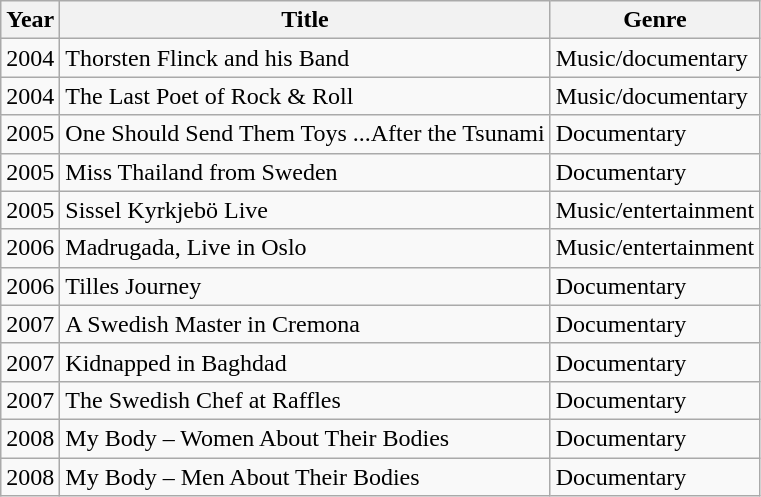<table class="wikitable" border="1">
<tr>
<th>Year</th>
<th>Title</th>
<th>Genre</th>
</tr>
<tr>
<td>2004</td>
<td>Thorsten Flinck and his Band</td>
<td>Music/documentary</td>
</tr>
<tr>
<td>2004</td>
<td>The Last Poet of Rock & Roll</td>
<td>Music/documentary</td>
</tr>
<tr>
<td>2005</td>
<td>One Should Send Them Toys ...After the Tsunami</td>
<td>Documentary</td>
</tr>
<tr>
<td>2005</td>
<td>Miss Thailand from Sweden</td>
<td>Documentary</td>
</tr>
<tr>
<td>2005</td>
<td>Sissel Kyrkjebö Live</td>
<td>Music/entertainment</td>
</tr>
<tr>
<td>2006</td>
<td>Madrugada, Live in Oslo</td>
<td>Music/entertainment</td>
</tr>
<tr>
<td>2006</td>
<td>Tilles Journey</td>
<td>Documentary</td>
</tr>
<tr>
<td>2007</td>
<td>A Swedish Master in Cremona</td>
<td>Documentary</td>
</tr>
<tr>
<td>2007</td>
<td>Kidnapped in Baghdad</td>
<td>Documentary</td>
</tr>
<tr>
<td>2007</td>
<td>The Swedish Chef at Raffles</td>
<td>Documentary</td>
</tr>
<tr>
<td>2008</td>
<td>My Body – Women About Their Bodies</td>
<td>Documentary</td>
</tr>
<tr>
<td>2008</td>
<td>My Body – Men About Their Bodies</td>
<td>Documentary</td>
</tr>
</table>
